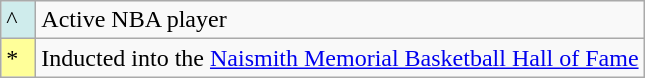<table class="wikitable">
<tr>
<td style="background:#CFECEC; width:1em">^</td>
<td>Active NBA player</td>
</tr>
<tr>
<td style="background:#FFFF99; width:1em">*</td>
<td>Inducted into the <a href='#'>Naismith Memorial Basketball Hall of Fame</a></td>
</tr>
</table>
